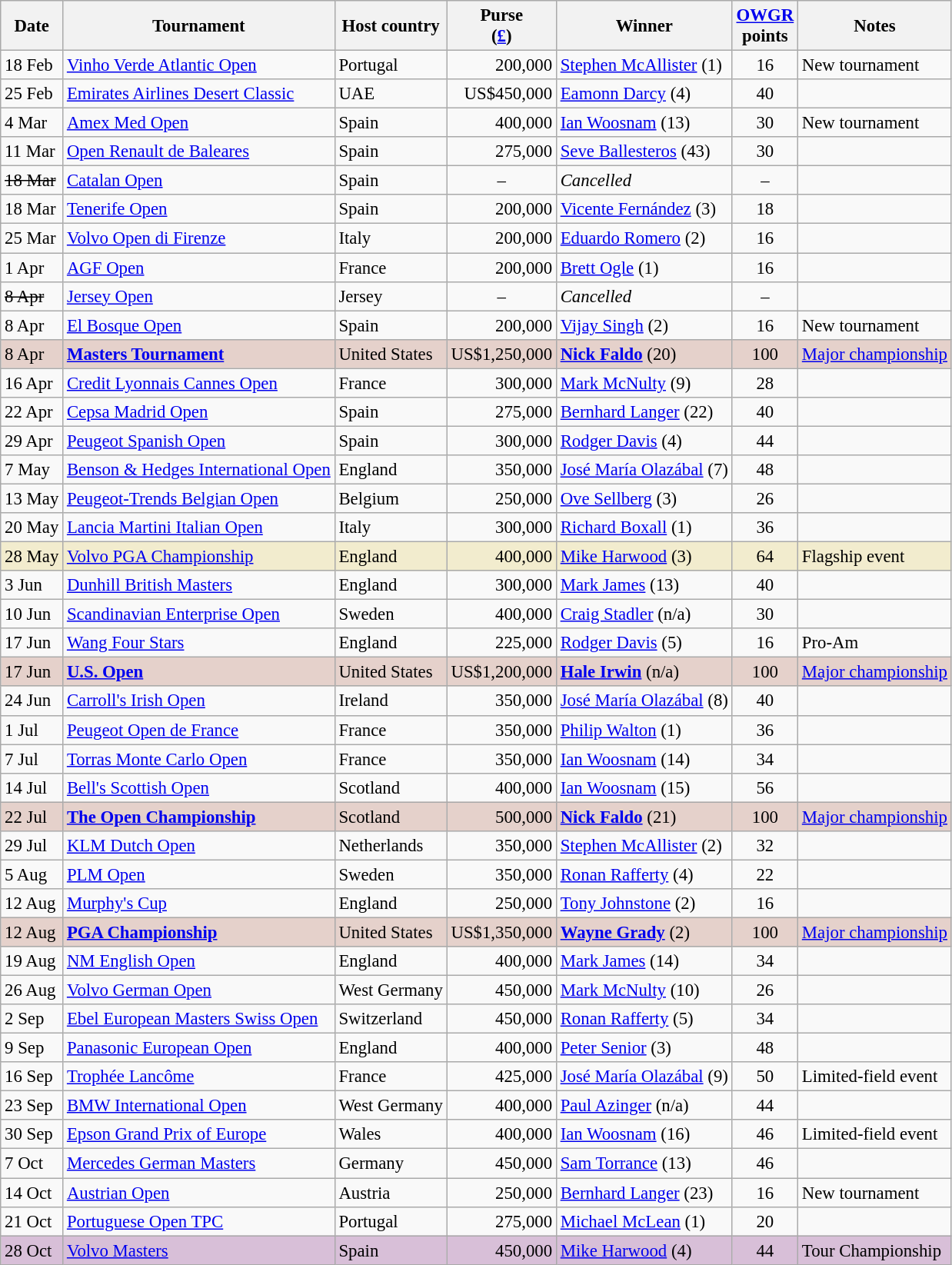<table class="wikitable" style="font-size:95%">
<tr>
<th>Date</th>
<th>Tournament</th>
<th>Host country</th>
<th>Purse<br>(<a href='#'>£</a>)</th>
<th>Winner</th>
<th><a href='#'>OWGR</a><br>points</th>
<th>Notes</th>
</tr>
<tr>
<td>18 Feb</td>
<td><a href='#'>Vinho Verde Atlantic Open</a></td>
<td>Portugal</td>
<td align=right>200,000</td>
<td> <a href='#'>Stephen McAllister</a> (1)</td>
<td align=center>16</td>
<td>New tournament</td>
</tr>
<tr>
<td>25 Feb</td>
<td><a href='#'>Emirates Airlines Desert Classic</a></td>
<td>UAE</td>
<td align=right>US$450,000</td>
<td> <a href='#'>Eamonn Darcy</a> (4)</td>
<td align=center>40</td>
<td></td>
</tr>
<tr>
<td>4 Mar</td>
<td><a href='#'>Amex Med Open</a></td>
<td>Spain</td>
<td align=right>400,000</td>
<td> <a href='#'>Ian Woosnam</a> (13)</td>
<td align=center>30</td>
<td>New tournament</td>
</tr>
<tr>
<td>11 Mar</td>
<td><a href='#'>Open Renault de Baleares</a></td>
<td>Spain</td>
<td align=right>275,000</td>
<td> <a href='#'>Seve Ballesteros</a> (43)</td>
<td align=center>30</td>
<td></td>
</tr>
<tr>
<td><s>18 Mar</s></td>
<td><a href='#'>Catalan Open</a></td>
<td>Spain</td>
<td align=center>–</td>
<td><em>Cancelled</em></td>
<td align=center>–</td>
<td></td>
</tr>
<tr>
<td>18 Mar</td>
<td><a href='#'>Tenerife Open</a></td>
<td>Spain</td>
<td align=right>200,000</td>
<td> <a href='#'>Vicente Fernández</a> (3)</td>
<td align=center>18</td>
<td></td>
</tr>
<tr>
<td>25 Mar</td>
<td><a href='#'>Volvo Open di Firenze</a></td>
<td>Italy</td>
<td align=right>200,000</td>
<td> <a href='#'>Eduardo Romero</a> (2)</td>
<td align=center>16</td>
<td></td>
</tr>
<tr>
<td>1 Apr</td>
<td><a href='#'>AGF Open</a></td>
<td>France</td>
<td align=right>200,000</td>
<td> <a href='#'>Brett Ogle</a> (1)</td>
<td align=center>16</td>
<td></td>
</tr>
<tr>
<td><s>8 Apr</s></td>
<td><a href='#'>Jersey Open</a></td>
<td>Jersey</td>
<td align=center>–</td>
<td><em>Cancelled</em></td>
<td align=center>–</td>
<td></td>
</tr>
<tr>
<td>8 Apr</td>
<td><a href='#'>El Bosque Open</a></td>
<td>Spain</td>
<td align=right>200,000</td>
<td> <a href='#'>Vijay Singh</a> (2)</td>
<td align=center>16</td>
<td>New tournament</td>
</tr>
<tr style="background:#e5d1cb;">
<td>8 Apr</td>
<td><strong><a href='#'>Masters Tournament</a></strong></td>
<td>United States</td>
<td align=right>US$1,250,000</td>
<td> <strong><a href='#'>Nick Faldo</a></strong> (20)</td>
<td align=center>100</td>
<td><a href='#'>Major championship</a></td>
</tr>
<tr>
<td>16 Apr</td>
<td><a href='#'>Credit Lyonnais Cannes Open</a></td>
<td>France</td>
<td align=right>300,000</td>
<td> <a href='#'>Mark McNulty</a> (9)</td>
<td align=center>28</td>
<td></td>
</tr>
<tr>
<td>22 Apr</td>
<td><a href='#'>Cepsa Madrid Open</a></td>
<td>Spain</td>
<td align=right>275,000</td>
<td> <a href='#'>Bernhard Langer</a> (22)</td>
<td align=center>40</td>
<td></td>
</tr>
<tr>
<td>29 Apr</td>
<td><a href='#'>Peugeot Spanish Open</a></td>
<td>Spain</td>
<td align=right>300,000</td>
<td> <a href='#'>Rodger Davis</a> (4)</td>
<td align=center>44</td>
<td></td>
</tr>
<tr>
<td>7 May</td>
<td><a href='#'>Benson & Hedges International Open</a></td>
<td>England</td>
<td align=right>350,000</td>
<td> <a href='#'>José María Olazábal</a> (7)</td>
<td align=center>48</td>
<td></td>
</tr>
<tr>
<td>13 May</td>
<td><a href='#'>Peugeot-Trends Belgian Open</a></td>
<td>Belgium</td>
<td align=right>250,000</td>
<td> <a href='#'>Ove Sellberg</a> (3)</td>
<td align=center>26</td>
<td></td>
</tr>
<tr>
<td>20 May</td>
<td><a href='#'>Lancia Martini Italian Open</a></td>
<td>Italy</td>
<td align=right>300,000</td>
<td> <a href='#'>Richard Boxall</a> (1)</td>
<td align=center>36</td>
<td></td>
</tr>
<tr style="background:#f2ecce;">
<td>28 May</td>
<td><a href='#'>Volvo PGA Championship</a></td>
<td>England</td>
<td align=right>400,000</td>
<td> <a href='#'>Mike Harwood</a> (3)</td>
<td align=center>64</td>
<td>Flagship event</td>
</tr>
<tr>
<td>3 Jun</td>
<td><a href='#'>Dunhill British Masters</a></td>
<td>England</td>
<td align=right>300,000</td>
<td> <a href='#'>Mark James</a> (13)</td>
<td align=center>40</td>
<td></td>
</tr>
<tr>
<td>10 Jun</td>
<td><a href='#'>Scandinavian Enterprise Open</a></td>
<td>Sweden</td>
<td align=right>400,000</td>
<td> <a href='#'>Craig Stadler</a> (n/a)</td>
<td align=center>30</td>
<td></td>
</tr>
<tr>
<td>17 Jun</td>
<td><a href='#'>Wang Four Stars</a></td>
<td>England</td>
<td align=right>225,000</td>
<td> <a href='#'>Rodger Davis</a> (5)</td>
<td align=center>16</td>
<td>Pro-Am</td>
</tr>
<tr style="background:#e5d1cb;">
<td>17 Jun</td>
<td><strong><a href='#'>U.S. Open</a></strong></td>
<td>United States</td>
<td align=right>US$1,200,000</td>
<td> <strong><a href='#'>Hale Irwin</a></strong> (n/a)</td>
<td align=center>100</td>
<td><a href='#'>Major championship</a></td>
</tr>
<tr>
<td>24 Jun</td>
<td><a href='#'>Carroll's Irish Open</a></td>
<td>Ireland</td>
<td align=right>350,000</td>
<td> <a href='#'>José María Olazábal</a> (8)</td>
<td align=center>40</td>
<td></td>
</tr>
<tr>
<td>1 Jul</td>
<td><a href='#'>Peugeot Open de France</a></td>
<td>France</td>
<td align=right>350,000</td>
<td> <a href='#'>Philip Walton</a> (1)</td>
<td align=center>36</td>
<td></td>
</tr>
<tr>
<td>7 Jul</td>
<td><a href='#'>Torras Monte Carlo Open</a></td>
<td>France</td>
<td align=right>350,000</td>
<td> <a href='#'>Ian Woosnam</a> (14)</td>
<td align=center>34</td>
<td></td>
</tr>
<tr>
<td>14 Jul</td>
<td><a href='#'>Bell's Scottish Open</a></td>
<td>Scotland</td>
<td align=right>400,000</td>
<td> <a href='#'>Ian Woosnam</a> (15)</td>
<td align=center>56</td>
<td></td>
</tr>
<tr style="background:#e5d1cb;">
<td>22 Jul</td>
<td><strong><a href='#'>The Open Championship</a></strong></td>
<td>Scotland</td>
<td align=right>500,000</td>
<td> <strong><a href='#'>Nick Faldo</a></strong> (21)</td>
<td align=center>100</td>
<td><a href='#'>Major championship</a></td>
</tr>
<tr>
<td>29 Jul</td>
<td><a href='#'>KLM Dutch Open</a></td>
<td>Netherlands</td>
<td align=right>350,000</td>
<td> <a href='#'>Stephen McAllister</a> (2)</td>
<td align=center>32</td>
<td></td>
</tr>
<tr>
<td>5 Aug</td>
<td><a href='#'>PLM Open</a></td>
<td>Sweden</td>
<td align=right>350,000</td>
<td> <a href='#'>Ronan Rafferty</a> (4)</td>
<td align=center>22</td>
<td></td>
</tr>
<tr>
<td>12 Aug</td>
<td><a href='#'>Murphy's Cup</a></td>
<td>England</td>
<td align=right>250,000</td>
<td> <a href='#'>Tony Johnstone</a> (2)</td>
<td align=center>16</td>
<td></td>
</tr>
<tr style="background:#e5d1cb;">
<td>12 Aug</td>
<td><strong><a href='#'>PGA Championship</a></strong></td>
<td>United States</td>
<td align=right>US$1,350,000</td>
<td> <strong><a href='#'>Wayne Grady</a></strong> (2)</td>
<td align=center>100</td>
<td><a href='#'>Major championship</a></td>
</tr>
<tr>
<td>19 Aug</td>
<td><a href='#'>NM English Open</a></td>
<td>England</td>
<td align=right>400,000</td>
<td> <a href='#'>Mark James</a> (14)</td>
<td align=center>34</td>
<td></td>
</tr>
<tr>
<td>26 Aug</td>
<td><a href='#'>Volvo German Open</a></td>
<td>West Germany</td>
<td align=right>450,000</td>
<td> <a href='#'>Mark McNulty</a> (10)</td>
<td align=center>26</td>
<td></td>
</tr>
<tr>
<td>2 Sep</td>
<td><a href='#'>Ebel European Masters Swiss Open</a></td>
<td>Switzerland</td>
<td align=right>450,000</td>
<td> <a href='#'>Ronan Rafferty</a> (5)</td>
<td align=center>34</td>
<td></td>
</tr>
<tr>
<td>9 Sep</td>
<td><a href='#'>Panasonic European Open</a></td>
<td>England</td>
<td align=right>400,000</td>
<td> <a href='#'>Peter Senior</a> (3)</td>
<td align=center>48</td>
<td></td>
</tr>
<tr>
<td>16 Sep</td>
<td><a href='#'>Trophée Lancôme</a></td>
<td>France</td>
<td align=right>425,000</td>
<td> <a href='#'>José María Olazábal</a> (9)</td>
<td align=center>50</td>
<td>Limited-field event</td>
</tr>
<tr>
<td>23 Sep</td>
<td><a href='#'>BMW International Open</a></td>
<td>West Germany</td>
<td align=right>400,000</td>
<td> <a href='#'>Paul Azinger</a> (n/a)</td>
<td align=center>44</td>
<td></td>
</tr>
<tr>
<td>30 Sep</td>
<td><a href='#'>Epson Grand Prix of Europe</a></td>
<td>Wales</td>
<td align=right>400,000</td>
<td> <a href='#'>Ian Woosnam</a> (16)</td>
<td align=center>46</td>
<td>Limited-field event</td>
</tr>
<tr>
<td>7 Oct</td>
<td><a href='#'>Mercedes German Masters</a></td>
<td>Germany</td>
<td align=right>450,000</td>
<td> <a href='#'>Sam Torrance</a> (13)</td>
<td align=center>46</td>
<td></td>
</tr>
<tr>
<td>14 Oct</td>
<td><a href='#'>Austrian Open</a></td>
<td>Austria</td>
<td align=right>250,000</td>
<td> <a href='#'>Bernhard Langer</a> (23)</td>
<td align=center>16</td>
<td>New tournament</td>
</tr>
<tr>
<td>21 Oct</td>
<td><a href='#'>Portuguese Open TPC</a></td>
<td>Portugal</td>
<td align=right>275,000</td>
<td> <a href='#'>Michael McLean</a> (1)</td>
<td align=center>20</td>
<td></td>
</tr>
<tr style="background:thistle;">
<td>28 Oct</td>
<td><a href='#'>Volvo Masters</a></td>
<td>Spain</td>
<td align=right>450,000</td>
<td> <a href='#'>Mike Harwood</a> (4)</td>
<td align=center>44</td>
<td>Tour Championship</td>
</tr>
</table>
